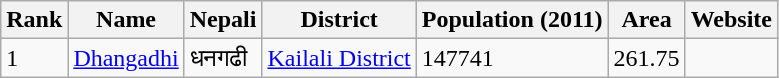<table class="wikitable sortable">
<tr>
<th>Rank</th>
<th>Name</th>
<th>Nepali</th>
<th>District</th>
<th>Population (2011)</th>
<th>Area</th>
<th>Website</th>
</tr>
<tr>
<td>1</td>
<td><a href='#'>Dhangadhi</a></td>
<td>धनगढी</td>
<td><a href='#'>Kailali District</a></td>
<td>147741</td>
<td>261.75</td>
<td></td>
</tr>
</table>
